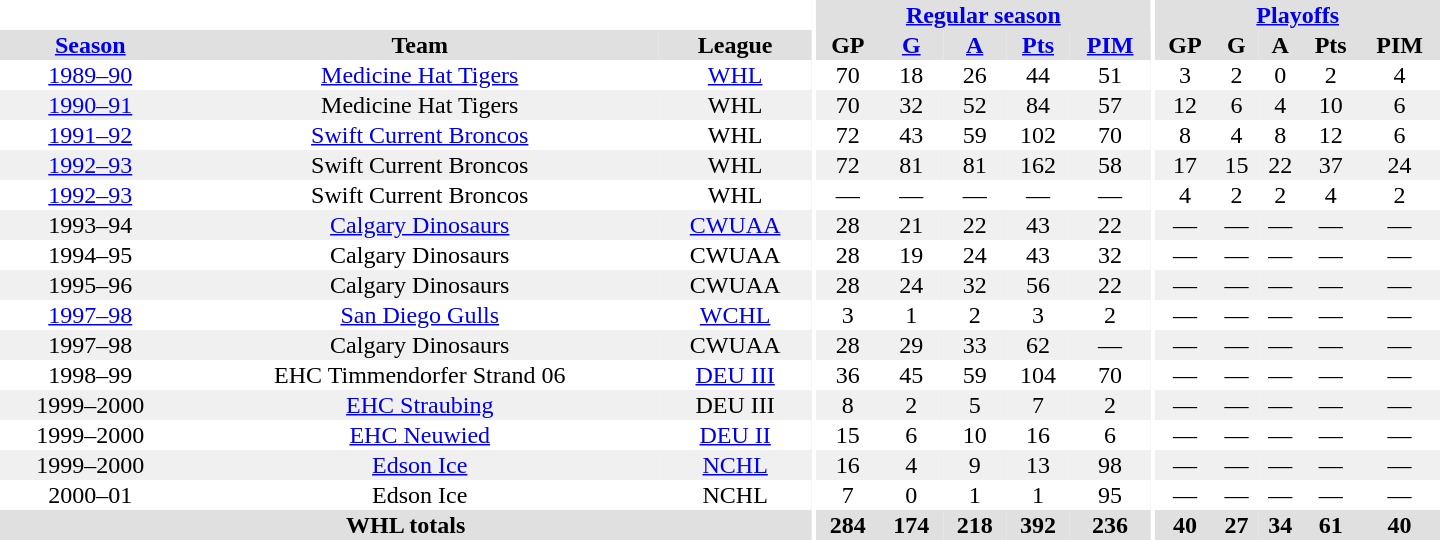<table border="0" cellpadding="1" cellspacing="0" style="text-align:center; width:60em">
<tr bgcolor="#e0e0e0">
<th colspan="3"  bgcolor="#ffffff"></th>
<th rowspan="99" bgcolor="#ffffff"></th>
<th colspan="5"><a href='#'>Regular season</a></th>
<th rowspan="99" bgcolor="#ffffff"></th>
<th colspan="5"><a href='#'>Playoffs</a></th>
</tr>
<tr bgcolor="#e0e0e0">
<th><a href='#'>Season</a></th>
<th>Team</th>
<th>League</th>
<th>GP</th>
<th><a href='#'>G</a></th>
<th><a href='#'>A</a></th>
<th><a href='#'>Pts</a></th>
<th><a href='#'>PIM</a></th>
<th>GP</th>
<th>G</th>
<th>A</th>
<th>Pts</th>
<th>PIM</th>
</tr>
<tr>
<td><a href='#'>1989–90</a></td>
<td><a href='#'>Medicine Hat Tigers</a></td>
<td><a href='#'>WHL</a></td>
<td>70</td>
<td>18</td>
<td>26</td>
<td>44</td>
<td>51</td>
<td>3</td>
<td>2</td>
<td>0</td>
<td>2</td>
<td>4</td>
</tr>
<tr bgcolor="#f0f0f0">
<td><a href='#'>1990–91</a></td>
<td>Medicine Hat Tigers</td>
<td>WHL</td>
<td>70</td>
<td>32</td>
<td>52</td>
<td>84</td>
<td>57</td>
<td>12</td>
<td>6</td>
<td>4</td>
<td>10</td>
<td>6</td>
</tr>
<tr>
<td><a href='#'>1991–92</a></td>
<td><a href='#'>Swift Current Broncos</a></td>
<td>WHL</td>
<td>72</td>
<td>43</td>
<td>59</td>
<td>102</td>
<td>70</td>
<td>8</td>
<td>4</td>
<td>8</td>
<td>12</td>
<td>6</td>
</tr>
<tr bgcolor="#f0f0f0">
<td><a href='#'>1992–93</a></td>
<td>Swift Current Broncos</td>
<td>WHL</td>
<td>72</td>
<td>81</td>
<td>81</td>
<td>162</td>
<td>58</td>
<td>17</td>
<td>15</td>
<td>22</td>
<td>37</td>
<td>24</td>
</tr>
<tr>
<td><a href='#'>1992–93</a></td>
<td>Swift Current Broncos</td>
<td>WHL</td>
<td>—</td>
<td>—</td>
<td>—</td>
<td>—</td>
<td>—</td>
<td>4</td>
<td>2</td>
<td>2</td>
<td>4</td>
<td>2</td>
</tr>
<tr bgcolor="#f0f0f0">
<td>1993–94</td>
<td><a href='#'>Calgary Dinosaurs</a></td>
<td><a href='#'>CWUAA</a></td>
<td>28</td>
<td>21</td>
<td>22</td>
<td>43</td>
<td>22</td>
<td>—</td>
<td>—</td>
<td>—</td>
<td>—</td>
<td>—</td>
</tr>
<tr>
<td>1994–95</td>
<td>Calgary Dinosaurs</td>
<td>CWUAA</td>
<td>28</td>
<td>19</td>
<td>24</td>
<td>43</td>
<td>32</td>
<td>—</td>
<td>—</td>
<td>—</td>
<td>—</td>
<td>—</td>
</tr>
<tr bgcolor="#f0f0f0">
<td>1995–96</td>
<td>Calgary Dinosaurs</td>
<td>CWUAA</td>
<td>28</td>
<td>24</td>
<td>32</td>
<td>56</td>
<td>22</td>
<td>—</td>
<td>—</td>
<td>—</td>
<td>—</td>
<td>—</td>
</tr>
<tr>
<td><a href='#'>1997–98</a></td>
<td><a href='#'>San Diego Gulls</a></td>
<td><a href='#'>WCHL</a></td>
<td>3</td>
<td>1</td>
<td>2</td>
<td>3</td>
<td>2</td>
<td>—</td>
<td>—</td>
<td>—</td>
<td>—</td>
<td>—</td>
</tr>
<tr bgcolor="#f0f0f0">
<td>1997–98</td>
<td>Calgary Dinosaurs</td>
<td>CWUAA</td>
<td>28</td>
<td>29</td>
<td>33</td>
<td>62</td>
<td>—</td>
<td>—</td>
<td>—</td>
<td>—</td>
<td>—</td>
<td>—</td>
</tr>
<tr>
<td>1998–99</td>
<td>EHC Timmendorfer Strand 06</td>
<td><a href='#'>DEU III</a></td>
<td>36</td>
<td>45</td>
<td>59</td>
<td>104</td>
<td>70</td>
<td>—</td>
<td>—</td>
<td>—</td>
<td>—</td>
<td>—</td>
</tr>
<tr bgcolor="#f0f0f0">
<td>1999–2000</td>
<td><a href='#'>EHC Straubing</a></td>
<td>DEU III</td>
<td>8</td>
<td>2</td>
<td>5</td>
<td>7</td>
<td>2</td>
<td>—</td>
<td>—</td>
<td>—</td>
<td>—</td>
<td>—</td>
</tr>
<tr>
<td>1999–2000</td>
<td><a href='#'>EHC Neuwied</a></td>
<td><a href='#'>DEU II</a></td>
<td>15</td>
<td>6</td>
<td>10</td>
<td>16</td>
<td>6</td>
<td>—</td>
<td>—</td>
<td>—</td>
<td>—</td>
<td>—</td>
</tr>
<tr bgcolor="#f0f0f0">
<td>1999–2000</td>
<td><a href='#'>Edson Ice</a></td>
<td><a href='#'>NCHL</a></td>
<td>16</td>
<td>4</td>
<td>9</td>
<td>13</td>
<td>98</td>
<td>—</td>
<td>—</td>
<td>—</td>
<td>—</td>
<td>—</td>
</tr>
<tr>
<td>2000–01</td>
<td>Edson Ice</td>
<td>NCHL</td>
<td>7</td>
<td>0</td>
<td>1</td>
<td>1</td>
<td>95</td>
<td>—</td>
<td>—</td>
<td>—</td>
<td>—</td>
<td>—</td>
</tr>
<tr bgcolor="#e0e0e0">
<th colspan="3">WHL totals</th>
<th>284</th>
<th>174</th>
<th>218</th>
<th>392</th>
<th>236</th>
<th>40</th>
<th>27</th>
<th>34</th>
<th>61</th>
<th>40</th>
</tr>
</table>
